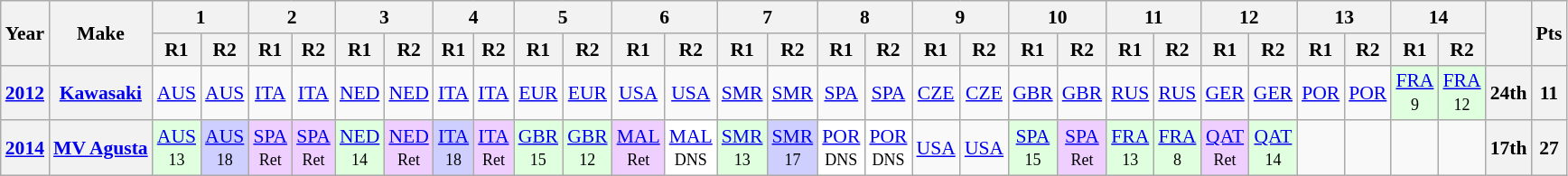<table class="wikitable" style="text-align:center; font-size:90%">
<tr>
<th valign="middle" rowspan=2>Year</th>
<th valign="middle" rowspan=2>Make</th>
<th colspan=2>1</th>
<th colspan=2>2</th>
<th colspan=2>3</th>
<th colspan=2>4</th>
<th colspan=2>5</th>
<th colspan=2>6</th>
<th colspan=2>7</th>
<th colspan=2>8</th>
<th colspan=2>9</th>
<th colspan=2>10</th>
<th colspan=2>11</th>
<th colspan=2>12</th>
<th colspan=2>13</th>
<th colspan=2>14</th>
<th rowspan=2></th>
<th rowspan=2>Pts</th>
</tr>
<tr>
<th>R1</th>
<th>R2</th>
<th>R1</th>
<th>R2</th>
<th>R1</th>
<th>R2</th>
<th>R1</th>
<th>R2</th>
<th>R1</th>
<th>R2</th>
<th>R1</th>
<th>R2</th>
<th>R1</th>
<th>R2</th>
<th>R1</th>
<th>R2</th>
<th>R1</th>
<th>R2</th>
<th>R1</th>
<th>R2</th>
<th>R1</th>
<th>R2</th>
<th>R1</th>
<th>R2</th>
<th>R1</th>
<th>R2</th>
<th>R1</th>
<th>R2</th>
</tr>
<tr>
<th><a href='#'>2012</a></th>
<th><a href='#'>Kawasaki</a></th>
<td><a href='#'>AUS</a></td>
<td><a href='#'>AUS</a></td>
<td><a href='#'>ITA</a></td>
<td><a href='#'>ITA</a></td>
<td><a href='#'>NED</a></td>
<td><a href='#'>NED</a></td>
<td><a href='#'>ITA</a></td>
<td><a href='#'>ITA</a></td>
<td><a href='#'>EUR</a></td>
<td><a href='#'>EUR</a></td>
<td><a href='#'>USA</a></td>
<td><a href='#'>USA</a></td>
<td><a href='#'>SMR</a></td>
<td><a href='#'>SMR</a></td>
<td><a href='#'>SPA</a></td>
<td><a href='#'>SPA</a></td>
<td><a href='#'>CZE</a></td>
<td><a href='#'>CZE</a></td>
<td><a href='#'>GBR</a></td>
<td><a href='#'>GBR</a></td>
<td><a href='#'>RUS</a></td>
<td><a href='#'>RUS</a></td>
<td><a href='#'>GER</a></td>
<td><a href='#'>GER</a></td>
<td><a href='#'>POR</a></td>
<td><a href='#'>POR</a></td>
<td style="background:#dfffdf;"><a href='#'>FRA</a><br><small>9</small></td>
<td style="background:#dfffdf;"><a href='#'>FRA</a><br><small>12</small></td>
<th>24th</th>
<th>11</th>
</tr>
<tr>
<th><a href='#'>2014</a></th>
<th><a href='#'>MV Agusta</a></th>
<td style="background:#dfffdf;"><a href='#'>AUS</a><br><small>13</small></td>
<td style="background:#cfcfff;"><a href='#'>AUS</a><br><small>18</small></td>
<td style="background:#EFCFFF;"><a href='#'>SPA</a><br><small>Ret</small></td>
<td style="background:#EFCFFF;"><a href='#'>SPA</a><br><small>Ret</small></td>
<td style="background:#dfffdf;"><a href='#'>NED</a><br><small>14</small></td>
<td style="background:#EFCFFF;"><a href='#'>NED</a><br><small>Ret</small></td>
<td style="background:#cfcfff;"><a href='#'>ITA</a><br><small>18</small></td>
<td style="background:#EFCFFF;"><a href='#'>ITA</a><br><small>Ret</small></td>
<td style="background:#dfffdf;"><a href='#'>GBR</a><br><small>15</small></td>
<td style="background:#dfffdf;"><a href='#'>GBR</a><br><small>12</small></td>
<td style="background:#EFCFFF;"><a href='#'>MAL</a><br><small>Ret</small></td>
<td style="background:#FFFFFF;"><a href='#'>MAL</a><br><small>DNS</small></td>
<td style="background:#dfffdf;"><a href='#'>SMR</a><br><small>13</small></td>
<td style="background:#cfcfff;"><a href='#'>SMR</a><br><small>17</small></td>
<td style="background:#FFFFFF;"><a href='#'>POR</a><br><small>DNS</small></td>
<td style="background:#FFFFFF;"><a href='#'>POR</a><br><small>DNS</small></td>
<td><a href='#'>USA</a></td>
<td><a href='#'>USA</a></td>
<td style="background:#dfffdf;"><a href='#'>SPA</a><br><small>15</small></td>
<td style="background:#EFCFFF;"><a href='#'>SPA</a><br><small>Ret</small></td>
<td style="background:#dfffdf;"><a href='#'>FRA</a><br><small>13</small></td>
<td style="background:#dfffdf;"><a href='#'>FRA</a><br><small>8</small></td>
<td style="background:#EFCFFF;"><a href='#'>QAT</a><br><small>Ret</small></td>
<td style="background:#dfffdf;"><a href='#'>QAT</a><br><small>14</small></td>
<td></td>
<td></td>
<td></td>
<td></td>
<th>17th</th>
<th>27</th>
</tr>
</table>
